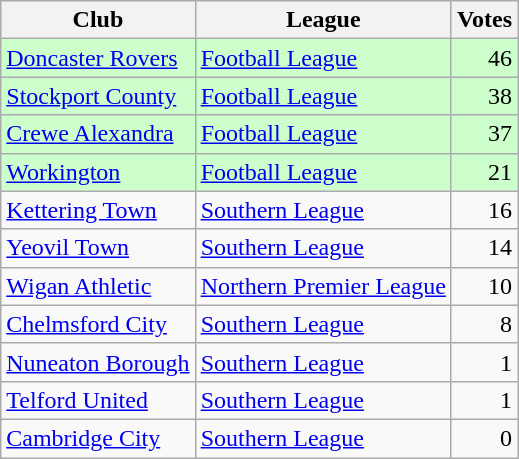<table class=wikitable style=text-align:left>
<tr>
<th>Club</th>
<th>League</th>
<th>Votes</th>
</tr>
<tr bgcolor=ccffcc>
<td><a href='#'>Doncaster Rovers</a></td>
<td><a href='#'>Football League</a></td>
<td align=right>46</td>
</tr>
<tr bgcolor=ccffcc>
<td><a href='#'>Stockport County</a></td>
<td><a href='#'>Football League</a></td>
<td align=right>38</td>
</tr>
<tr bgcolor=ccffcc>
<td><a href='#'>Crewe Alexandra</a></td>
<td><a href='#'>Football League</a></td>
<td align=right>37</td>
</tr>
<tr bgcolor=ccffcc>
<td><a href='#'>Workington</a></td>
<td><a href='#'>Football League</a></td>
<td align=right>21</td>
</tr>
<tr>
<td><a href='#'>Kettering Town</a></td>
<td><a href='#'>Southern League</a></td>
<td align=right>16</td>
</tr>
<tr>
<td><a href='#'>Yeovil Town</a></td>
<td><a href='#'>Southern League</a></td>
<td align=right>14</td>
</tr>
<tr>
<td><a href='#'>Wigan Athletic</a></td>
<td><a href='#'>Northern Premier League</a></td>
<td align=right>10</td>
</tr>
<tr>
<td><a href='#'>Chelmsford City</a></td>
<td><a href='#'>Southern League</a></td>
<td align=right>8</td>
</tr>
<tr>
<td><a href='#'>Nuneaton Borough</a></td>
<td><a href='#'>Southern League</a></td>
<td align=right>1</td>
</tr>
<tr>
<td><a href='#'>Telford United</a></td>
<td><a href='#'>Southern League</a></td>
<td align=right>1</td>
</tr>
<tr>
<td><a href='#'>Cambridge City</a></td>
<td><a href='#'>Southern League</a></td>
<td align=right>0</td>
</tr>
</table>
